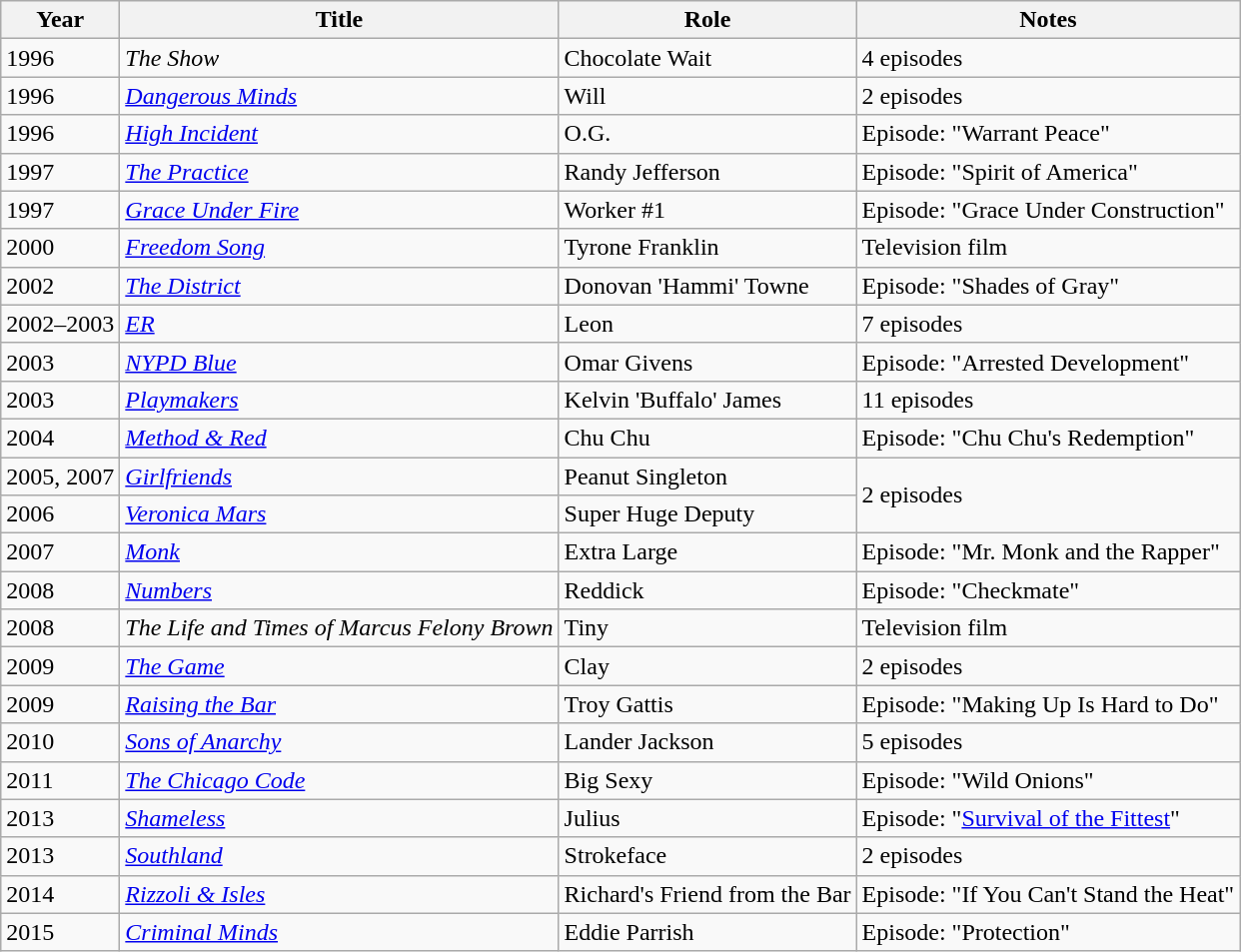<table class="wikitable sortable">
<tr>
<th>Year</th>
<th>Title</th>
<th>Role</th>
<th>Notes</th>
</tr>
<tr>
<td>1996</td>
<td><em>The Show</em></td>
<td>Chocolate Wait</td>
<td>4 episodes</td>
</tr>
<tr>
<td>1996</td>
<td><em><a href='#'>Dangerous Minds</a></em></td>
<td>Will</td>
<td>2 episodes</td>
</tr>
<tr>
<td>1996</td>
<td><em><a href='#'>High Incident</a></em></td>
<td>O.G.</td>
<td>Episode: "Warrant Peace"</td>
</tr>
<tr>
<td>1997</td>
<td><em><a href='#'>The Practice</a></em></td>
<td>Randy Jefferson</td>
<td>Episode: "Spirit of America"</td>
</tr>
<tr>
<td>1997</td>
<td><em><a href='#'>Grace Under Fire</a></em></td>
<td>Worker #1</td>
<td>Episode: "Grace Under Construction"</td>
</tr>
<tr>
<td>2000</td>
<td><a href='#'><em>Freedom Song</em></a></td>
<td>Tyrone Franklin</td>
<td>Television film</td>
</tr>
<tr>
<td>2002</td>
<td><em><a href='#'>The District</a></em></td>
<td>Donovan 'Hammi' Towne</td>
<td>Episode: "Shades of Gray"</td>
</tr>
<tr>
<td>2002–2003</td>
<td><a href='#'><em>ER</em></a></td>
<td>Leon</td>
<td>7 episodes</td>
</tr>
<tr>
<td>2003</td>
<td><em><a href='#'>NYPD Blue</a></em></td>
<td>Omar Givens</td>
<td>Episode: "Arrested Development"</td>
</tr>
<tr>
<td>2003</td>
<td><em><a href='#'>Playmakers</a></em></td>
<td>Kelvin 'Buffalo' James</td>
<td>11 episodes</td>
</tr>
<tr>
<td>2004</td>
<td><em><a href='#'>Method & Red</a></em></td>
<td>Chu Chu</td>
<td>Episode: "Chu Chu's Redemption"</td>
</tr>
<tr>
<td>2005, 2007</td>
<td><a href='#'><em>Girlfriends</em></a></td>
<td>Peanut Singleton</td>
<td rowspan="2">2 episodes</td>
</tr>
<tr>
<td>2006</td>
<td><em><a href='#'>Veronica Mars</a></em></td>
<td>Super Huge Deputy</td>
</tr>
<tr>
<td>2007</td>
<td><a href='#'><em>Monk</em></a></td>
<td>Extra Large</td>
<td>Episode: "Mr. Monk and the Rapper"</td>
</tr>
<tr>
<td>2008</td>
<td><a href='#'><em>Numbers</em></a></td>
<td>Reddick</td>
<td>Episode: "Checkmate"</td>
</tr>
<tr>
<td>2008</td>
<td><em>The Life and Times of Marcus Felony Brown</em></td>
<td>Tiny</td>
<td>Television film</td>
</tr>
<tr>
<td>2009</td>
<td><a href='#'><em>The Game</em></a></td>
<td>Clay</td>
<td>2 episodes</td>
</tr>
<tr>
<td>2009</td>
<td><a href='#'><em>Raising the Bar</em></a></td>
<td>Troy Gattis</td>
<td>Episode: "Making Up Is Hard to Do"</td>
</tr>
<tr>
<td>2010</td>
<td><em><a href='#'>Sons of Anarchy</a></em></td>
<td>Lander Jackson</td>
<td>5 episodes</td>
</tr>
<tr>
<td>2011</td>
<td><em><a href='#'>The Chicago Code</a></em></td>
<td>Big Sexy</td>
<td>Episode: "Wild Onions"</td>
</tr>
<tr>
<td>2013</td>
<td><a href='#'><em>Shameless</em></a></td>
<td>Julius</td>
<td>Episode: "<a href='#'>Survival of the Fittest</a>"</td>
</tr>
<tr>
<td>2013</td>
<td><a href='#'><em>Southland</em></a></td>
<td>Strokeface</td>
<td>2 episodes</td>
</tr>
<tr>
<td>2014</td>
<td><em><a href='#'>Rizzoli & Isles</a></em></td>
<td>Richard's Friend from the Bar</td>
<td>Episode: "If You Can't Stand the Heat"</td>
</tr>
<tr>
<td>2015</td>
<td><em><a href='#'>Criminal Minds</a></em></td>
<td>Eddie Parrish</td>
<td>Episode: "Protection"</td>
</tr>
</table>
